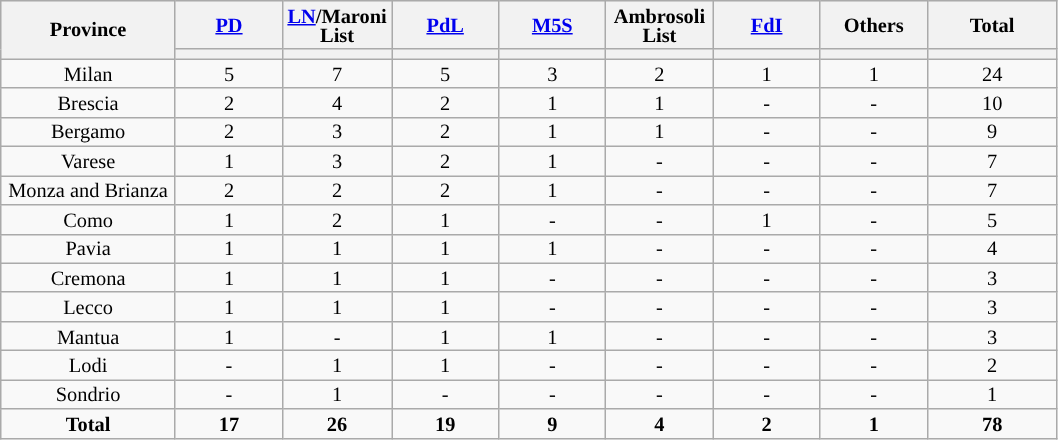<table class="wikitable" style="text-align:center;font-size:85%;line-height:13px">
<tr style="height:30px; background-color:#E9E9E9">
<th style="width:110px;" rowspan="2">Province</th>
<th style="width:65px;"><a href='#'>PD</a></th>
<th style="width:65px;"><a href='#'>LN</a>/Maroni List</th>
<th style="width:65px;"><a href='#'>PdL</a></th>
<th style="width:65px;"><a href='#'>M5S</a></th>
<th style="width:65px;">Ambrosoli List</th>
<th style="width:65px;"><a href='#'>FdI</a></th>
<th style="width:65px;">Others</th>
<th style="width:80px;">Total</th>
</tr>
<tr>
<th style="background:"></th>
<th style="background:"></th>
<th style="background:"></th>
<th style="background:"></th>
<th style="background:"></th>
<th style="background:"></th>
<th style="background:"></th>
<th style="background:"></th>
</tr>
<tr>
<td>Milan</td>
<td>5</td>
<td>7</td>
<td>5</td>
<td>3</td>
<td>2</td>
<td>1</td>
<td>1</td>
<td>24</td>
</tr>
<tr>
<td>Brescia</td>
<td>2</td>
<td>4</td>
<td>2</td>
<td>1</td>
<td>1</td>
<td>-</td>
<td>-</td>
<td>10</td>
</tr>
<tr>
<td>Bergamo</td>
<td>2</td>
<td>3</td>
<td>2</td>
<td>1</td>
<td>1</td>
<td>-</td>
<td>-</td>
<td>9</td>
</tr>
<tr>
<td>Varese</td>
<td>1</td>
<td>3</td>
<td>2</td>
<td>1</td>
<td>-</td>
<td>-</td>
<td>-</td>
<td>7</td>
</tr>
<tr>
<td>Monza and Brianza</td>
<td>2</td>
<td>2</td>
<td>2</td>
<td>1</td>
<td>-</td>
<td>-</td>
<td>-</td>
<td>7</td>
</tr>
<tr>
<td>Como</td>
<td>1</td>
<td>2</td>
<td>1</td>
<td>-</td>
<td>-</td>
<td>1</td>
<td>-</td>
<td>5</td>
</tr>
<tr>
<td>Pavia</td>
<td>1</td>
<td>1</td>
<td>1</td>
<td>1</td>
<td>-</td>
<td>-</td>
<td>-</td>
<td>4</td>
</tr>
<tr>
<td>Cremona</td>
<td>1</td>
<td>1</td>
<td>1</td>
<td>-</td>
<td>-</td>
<td>-</td>
<td>-</td>
<td>3</td>
</tr>
<tr>
<td>Lecco</td>
<td>1</td>
<td>1</td>
<td>1</td>
<td>-</td>
<td>-</td>
<td>-</td>
<td>-</td>
<td>3</td>
</tr>
<tr>
<td>Mantua</td>
<td>1</td>
<td>-</td>
<td>1</td>
<td>1</td>
<td>-</td>
<td>-</td>
<td>-</td>
<td>3</td>
</tr>
<tr>
<td>Lodi</td>
<td>-</td>
<td>1</td>
<td>1</td>
<td>-</td>
<td>-</td>
<td>-</td>
<td>-</td>
<td>2</td>
</tr>
<tr>
<td>Sondrio</td>
<td>-</td>
<td>1</td>
<td>-</td>
<td>-</td>
<td>-</td>
<td>-</td>
<td>-</td>
<td>1</td>
</tr>
<tr>
<td><strong>Total</strong></td>
<td><strong>17</strong></td>
<td><strong>26</strong></td>
<td><strong>19</strong></td>
<td><strong>9</strong></td>
<td><strong>4</strong></td>
<td><strong>2</strong></td>
<td><strong>1</strong></td>
<td><strong>78</strong></td>
</tr>
</table>
